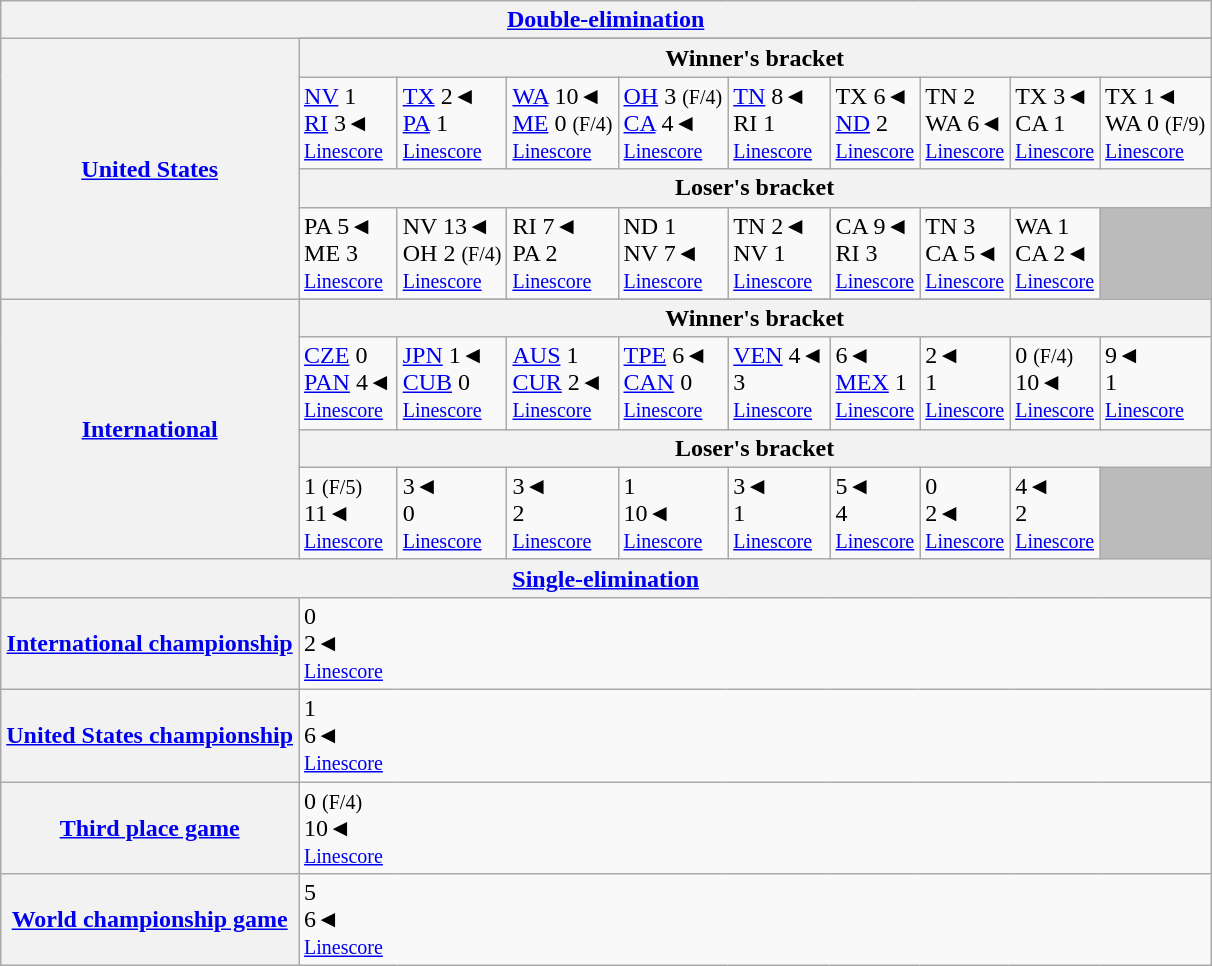<table class="wikitable">
<tr>
<th colspan="10"><a href='#'>Double-elimination</a></th>
</tr>
<tr>
<th rowspan="5"><a href='#'>United States</a></th>
</tr>
<tr>
<th colspan="9">Winner's bracket</th>
</tr>
<tr>
<td> <a href='#'>NV</a> 1<br> <a href='#'>RI</a> 3◄<br><small><a href='#'>Linescore</a></small></td>
<td> <a href='#'>TX</a> 2◄<br> <a href='#'>PA</a> 1<br><small><a href='#'>Linescore</a></small></td>
<td> <a href='#'>WA</a> 10◄<br> <a href='#'>ME</a> 0 <small>(F/4)</small><br><small><a href='#'>Linescore</a></small></td>
<td> <a href='#'>OH</a> 3 <small>(F/4)</small><br> <a href='#'>CA</a> 4◄<br><small><a href='#'>Linescore</a></small></td>
<td> <a href='#'>TN</a> 8◄<br> RI 1<br><small><a href='#'>Linescore</a></small></td>
<td> TX 6◄<br> <a href='#'>ND</a> 2<br><small><a href='#'>Linescore</a></small></td>
<td> TN 2<br> WA 6◄<br><small><a href='#'>Linescore</a></small></td>
<td> TX 3◄<br> CA 1<br><small><a href='#'>Linescore</a></small></td>
<td> TX 1◄<br> WA 0 <small>(F/9)</small><br><small><a href='#'>Linescore</a></small></td>
</tr>
<tr>
<th colspan="9">Loser's bracket</th>
</tr>
<tr>
<td> PA 5◄<br> ME 3<br><small><a href='#'>Linescore</a></small></td>
<td> NV 13◄<br> OH 2 <small>(F/4)</small><br><small><a href='#'>Linescore</a></small></td>
<td> RI 7◄<br> PA 2<br><small><a href='#'>Linescore</a></small></td>
<td> ND 1<br> NV 7◄<br><small><a href='#'>Linescore</a></small></td>
<td> TN 2◄<br> NV 1<br><small><a href='#'>Linescore</a></small></td>
<td> CA 9◄<br> RI 3<br><small><a href='#'>Linescore</a></small></td>
<td> TN 3<br> CA 5◄<br><small><a href='#'>Linescore</a></small></td>
<td> WA 1<br> CA 2◄<br><small><a href='#'>Linescore</a></small></td>
<td bgcolor="bbbbbb"> </td>
</tr>
<tr>
<th rowspan="5"><a href='#'>International</a></th>
</tr>
<tr>
<th colspan="9">Winner's bracket</th>
</tr>
<tr>
<td> <a href='#'>CZE</a> 0<br> <a href='#'>PAN</a> 4◄<br><small><a href='#'>Linescore</a></small></td>
<td> <a href='#'>JPN</a> 1◄<br> <a href='#'>CUB</a> 0<br><small><a href='#'>Linescore</a></small></td>
<td> <a href='#'>AUS</a> 1<br> <a href='#'>CUR</a> 2◄<br><small><a href='#'>Linescore</a></small></td>
<td> <a href='#'>TPE</a> 6◄<br> <a href='#'>CAN</a> 0<br><small><a href='#'>Linescore</a></small></td>
<td> <a href='#'>VEN</a> 4◄<br> 3<br><small><a href='#'>Linescore</a></small></td>
<td> 6◄<br> <a href='#'>MEX</a> 1<br><small><a href='#'>Linescore</a></small></td>
<td> 2◄<br> 1<br><small><a href='#'>Linescore</a></small></td>
<td> 0 <small>(F/4)</small><br> 10◄<br><small><a href='#'>Linescore</a></small></td>
<td> 9◄<br> 1<br><small><a href='#'>Linescore</a></small></td>
</tr>
<tr>
<th colspan="9">Loser's bracket</th>
</tr>
<tr>
<td> 1 <small>(F/5)</small><br> 11◄<br><small><a href='#'>Linescore</a></small></td>
<td> 3◄<br> 0<br><small><a href='#'>Linescore</a></small></td>
<td> 3◄<br> 2<br><small><a href='#'>Linescore</a></small></td>
<td> 1<br> 10◄<br><small><a href='#'>Linescore</a></small></td>
<td> 3◄<br> 1<br><small><a href='#'>Linescore</a></small></td>
<td> 5◄<br> 4<br><small><a href='#'>Linescore</a></small></td>
<td> 0<br> 2◄<br><small><a href='#'>Linescore</a></small></td>
<td> 4◄<br> 2<br><small><a href='#'>Linescore</a></small></td>
<td bgcolor="bbbbbb"> </td>
</tr>
<tr>
<th colspan="10"><a href='#'>Single-elimination</a></th>
</tr>
<tr>
<th><a href='#'>International championship</a></th>
<td colspan="10"> 0<br> 2◄<br><small><a href='#'>Linescore</a></small></td>
</tr>
<tr>
<th><a href='#'>United States championship</a></th>
<td colspan="10"> 1<br> 6◄<br><small><a href='#'>Linescore</a></small></td>
</tr>
<tr>
<th><a href='#'>Third place game</a></th>
<td colspan="10"> 0 <small>(F/4)</small><br> 10◄<br><small><a href='#'>Linescore</a></small></td>
</tr>
<tr>
<th><a href='#'>World championship game</a></th>
<td colspan="10"> 5<br> 6◄<br><small><a href='#'>Linescore</a></small></td>
</tr>
</table>
